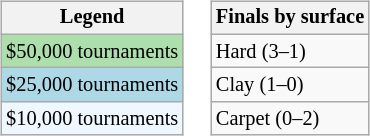<table>
<tr valign=top>
<td><br><table class=wikitable style="font-size:85%">
<tr>
<th>Legend</th>
</tr>
<tr style="background:#addfad;">
<td>$50,000 tournaments</td>
</tr>
<tr style="background:lightblue;">
<td>$25,000 tournaments</td>
</tr>
<tr style="background:#f0f8ff;">
<td>$10,000 tournaments</td>
</tr>
</table>
</td>
<td><br><table class=wikitable style="font-size:85%">
<tr>
<th>Finals by surface</th>
</tr>
<tr>
<td>Hard (3–1)</td>
</tr>
<tr>
<td>Clay (1–0)</td>
</tr>
<tr>
<td>Carpet (0–2)</td>
</tr>
</table>
</td>
</tr>
</table>
